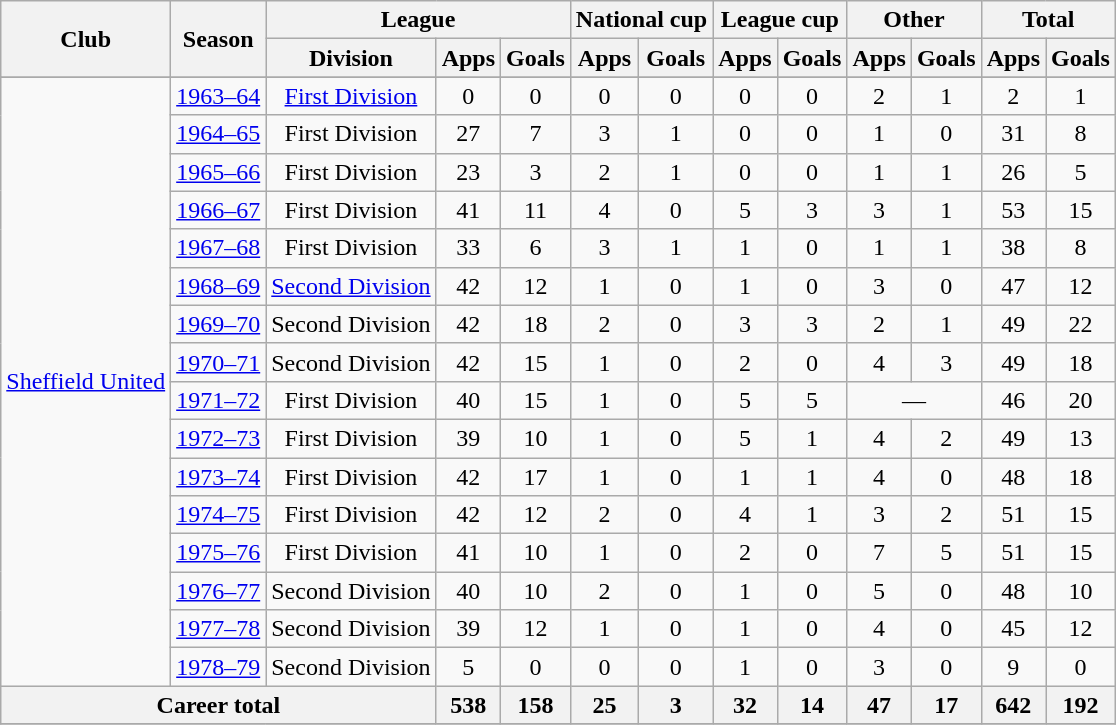<table class="wikitable" style="text-align:center">
<tr>
<th rowspan="2">Club</th>
<th rowspan="2">Season</th>
<th colspan="3">League</th>
<th colspan="2">National cup</th>
<th colspan="2">League cup</th>
<th colspan="2">Other</th>
<th colspan="2">Total</th>
</tr>
<tr>
<th>Division</th>
<th>Apps</th>
<th>Goals</th>
<th>Apps</th>
<th>Goals</th>
<th>Apps</th>
<th>Goals</th>
<th>Apps</th>
<th>Goals</th>
<th>Apps</th>
<th>Goals</th>
</tr>
<tr>
</tr>
<tr>
<td rowspan="16"><a href='#'>Sheffield United</a></td>
<td><a href='#'>1963–64</a></td>
<td><a href='#'>First Division</a></td>
<td>0</td>
<td>0</td>
<td>0</td>
<td>0</td>
<td>0</td>
<td>0</td>
<td>2</td>
<td>1</td>
<td>2</td>
<td>1</td>
</tr>
<tr>
<td><a href='#'>1964–65</a></td>
<td>First Division</td>
<td>27</td>
<td>7</td>
<td>3</td>
<td>1</td>
<td>0</td>
<td>0</td>
<td>1</td>
<td>0</td>
<td>31</td>
<td>8</td>
</tr>
<tr>
<td><a href='#'>1965–66</a></td>
<td>First Division</td>
<td>23</td>
<td>3</td>
<td>2</td>
<td>1</td>
<td>0</td>
<td>0</td>
<td>1</td>
<td>1</td>
<td>26</td>
<td>5</td>
</tr>
<tr>
<td><a href='#'>1966–67</a></td>
<td>First Division</td>
<td>41</td>
<td>11</td>
<td>4</td>
<td>0</td>
<td>5</td>
<td>3</td>
<td>3</td>
<td>1</td>
<td>53</td>
<td>15</td>
</tr>
<tr>
<td><a href='#'>1967–68</a></td>
<td>First Division</td>
<td>33</td>
<td>6</td>
<td>3</td>
<td>1</td>
<td>1</td>
<td>0</td>
<td>1</td>
<td>1</td>
<td>38</td>
<td>8</td>
</tr>
<tr>
<td><a href='#'>1968–69</a></td>
<td><a href='#'>Second Division</a></td>
<td>42</td>
<td>12</td>
<td>1</td>
<td>0</td>
<td>1</td>
<td>0</td>
<td>3</td>
<td>0</td>
<td>47</td>
<td>12</td>
</tr>
<tr>
<td><a href='#'>1969–70</a></td>
<td>Second Division</td>
<td>42</td>
<td>18</td>
<td>2</td>
<td>0</td>
<td>3</td>
<td>3</td>
<td>2</td>
<td>1</td>
<td>49</td>
<td>22</td>
</tr>
<tr>
<td><a href='#'>1970–71</a></td>
<td>Second Division</td>
<td>42</td>
<td>15</td>
<td>1</td>
<td>0</td>
<td>2</td>
<td>0</td>
<td>4</td>
<td>3</td>
<td>49</td>
<td>18</td>
</tr>
<tr>
<td><a href='#'>1971–72</a></td>
<td>First Division</td>
<td>40</td>
<td>15</td>
<td>1</td>
<td>0</td>
<td>5</td>
<td>5</td>
<td colspan="2">—</td>
<td>46</td>
<td>20</td>
</tr>
<tr>
<td><a href='#'>1972–73</a></td>
<td>First Division</td>
<td>39</td>
<td>10</td>
<td>1</td>
<td>0</td>
<td>5</td>
<td>1</td>
<td>4</td>
<td>2</td>
<td>49</td>
<td>13</td>
</tr>
<tr>
<td><a href='#'>1973–74</a></td>
<td>First Division</td>
<td>42</td>
<td>17</td>
<td>1</td>
<td>0</td>
<td>1</td>
<td>1</td>
<td>4</td>
<td>0</td>
<td>48</td>
<td>18</td>
</tr>
<tr>
<td><a href='#'>1974–75</a></td>
<td>First Division</td>
<td>42</td>
<td>12</td>
<td>2</td>
<td>0</td>
<td>4</td>
<td>1</td>
<td>3</td>
<td>2</td>
<td>51</td>
<td>15</td>
</tr>
<tr>
<td><a href='#'>1975–76</a></td>
<td>First Division</td>
<td>41</td>
<td>10</td>
<td>1</td>
<td>0</td>
<td>2</td>
<td>0</td>
<td>7</td>
<td>5</td>
<td>51</td>
<td>15</td>
</tr>
<tr>
<td><a href='#'>1976–77</a></td>
<td>Second Division</td>
<td>40</td>
<td>10</td>
<td>2</td>
<td>0</td>
<td>1</td>
<td>0</td>
<td>5</td>
<td>0</td>
<td>48</td>
<td>10</td>
</tr>
<tr>
<td><a href='#'>1977–78</a></td>
<td>Second Division</td>
<td>39</td>
<td>12</td>
<td>1</td>
<td>0</td>
<td>1</td>
<td>0</td>
<td>4</td>
<td>0</td>
<td>45</td>
<td>12</td>
</tr>
<tr>
<td><a href='#'>1978–79</a></td>
<td>Second Division</td>
<td>5</td>
<td>0</td>
<td>0</td>
<td>0</td>
<td>1</td>
<td>0</td>
<td>3</td>
<td>0</td>
<td>9</td>
<td>0</td>
</tr>
<tr>
<th colspan="3">Career total</th>
<th>538</th>
<th>158</th>
<th>25</th>
<th>3</th>
<th>32</th>
<th>14</th>
<th>47</th>
<th>17</th>
<th>642</th>
<th>192</th>
</tr>
<tr>
</tr>
</table>
